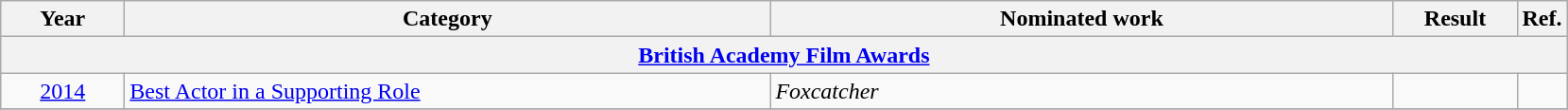<table class=wikitable>
<tr>
<th scope="col" style="width:5em;">Year</th>
<th scope="col" style="width:28em;">Category</th>
<th scope="col" style="width:27em;">Nominated work</th>
<th scope="col" style="width:5em;">Result</th>
<th>Ref.</th>
</tr>
<tr>
<th colspan=5><a href='#'>British Academy Film Awards</a></th>
</tr>
<tr>
<td style="text-align:center;"><a href='#'>2014</a></td>
<td><a href='#'>Best Actor in a Supporting Role</a></td>
<td><em>Foxcatcher</em></td>
<td></td>
<td style="text-align:center;"></td>
</tr>
<tr>
</tr>
</table>
